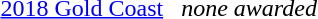<table>
<tr>
<td><a href='#'>2018 Gold Coast</a><br></td>
<td></td>
<td></td>
<td><em>none awarded</em></td>
</tr>
</table>
